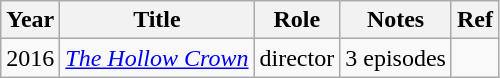<table class="wikitable">
<tr>
<th>Year</th>
<th>Title</th>
<th>Role</th>
<th>Notes</th>
<th>Ref</th>
</tr>
<tr>
<td>2016</td>
<td><em><a href='#'>The Hollow Crown</a></em></td>
<td>director</td>
<td>3 episodes</td>
<td></td>
</tr>
</table>
